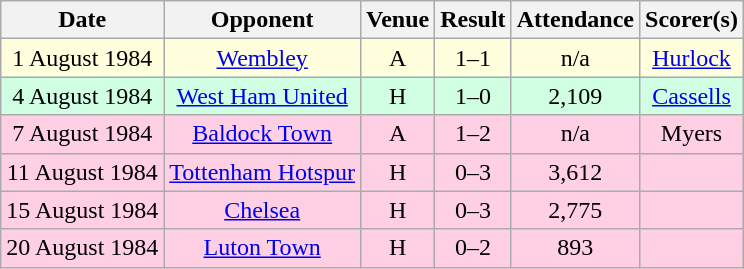<table class="wikitable sortable" style="text-align:center;">
<tr>
<th>Date</th>
<th>Opponent</th>
<th>Venue</th>
<th>Result</th>
<th>Attendance</th>
<th>Scorer(s)</th>
</tr>
<tr style="background:#ffd;">
<td>1 August 1984</td>
<td><a href='#'>Wembley</a></td>
<td>A</td>
<td>1–1</td>
<td>n/a</td>
<td><a href='#'>Hurlock</a></td>
</tr>
<tr style="background:#d0ffe3;">
<td>4 August 1984</td>
<td><a href='#'>West Ham United</a></td>
<td>H</td>
<td>1–0</td>
<td>2,109</td>
<td><a href='#'>Cassells</a></td>
</tr>
<tr style="background:#ffd0e3;">
<td>7 August 1984</td>
<td><a href='#'>Baldock Town</a></td>
<td>A</td>
<td>1–2</td>
<td>n/a</td>
<td>Myers</td>
</tr>
<tr style="background:#ffd0e3;">
<td>11 August 1984</td>
<td><a href='#'>Tottenham Hotspur</a></td>
<td>H</td>
<td>0–3</td>
<td>3,612</td>
<td></td>
</tr>
<tr style="background:#ffd0e3;">
<td>15 August 1984</td>
<td><a href='#'>Chelsea</a></td>
<td>H</td>
<td>0–3</td>
<td>2,775</td>
<td></td>
</tr>
<tr style="background:#ffd0e3;">
<td>20 August 1984</td>
<td><a href='#'>Luton Town</a></td>
<td>H</td>
<td>0–2</td>
<td>893</td>
<td></td>
</tr>
</table>
